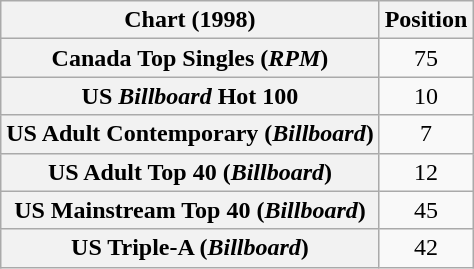<table class="wikitable sortable plainrowheaders" style="text-align:center">
<tr>
<th>Chart (1998)</th>
<th>Position</th>
</tr>
<tr>
<th scope="row">Canada Top Singles (<em>RPM</em>)</th>
<td>75</td>
</tr>
<tr>
<th scope="row">US <em>Billboard</em> Hot 100</th>
<td>10</td>
</tr>
<tr>
<th scope="row">US Adult Contemporary (<em>Billboard</em>)</th>
<td>7</td>
</tr>
<tr>
<th scope="row">US Adult Top 40 (<em>Billboard</em>)</th>
<td>12</td>
</tr>
<tr>
<th scope="row">US Mainstream Top 40 (<em>Billboard</em>)</th>
<td>45</td>
</tr>
<tr>
<th scope="row">US Triple-A (<em>Billboard</em>)</th>
<td>42</td>
</tr>
</table>
